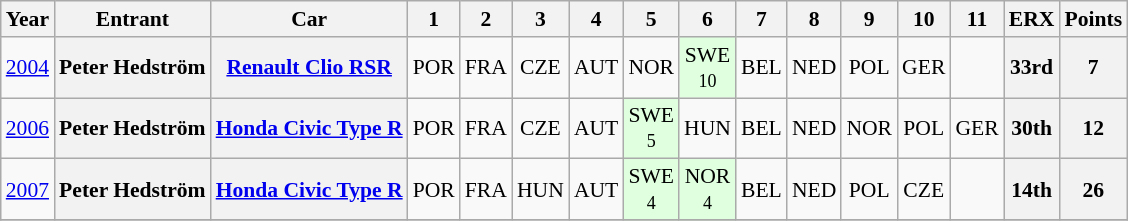<table class="wikitable" border="1" style="text-align:center; font-size:90%;">
<tr valign="top">
<th>Year</th>
<th>Entrant</th>
<th>Car</th>
<th>1</th>
<th>2</th>
<th>3</th>
<th>4</th>
<th>5</th>
<th>6</th>
<th>7</th>
<th>8</th>
<th>9</th>
<th>10</th>
<th>11</th>
<th>ERX</th>
<th>Points</th>
</tr>
<tr>
<td><a href='#'>2004</a></td>
<th>Peter Hedström</th>
<th><a href='#'>Renault Clio RSR</a></th>
<td>POR<br><small></small></td>
<td>FRA<br><small></small></td>
<td>CZE<br><small></small></td>
<td>AUT<br><small></small></td>
<td>NOR<br><small></small></td>
<td style="background:#DFFFDF;">SWE<br><small>10</small></td>
<td>BEL<br><small></small></td>
<td>NED<br><small></small></td>
<td>POL<br><small></small></td>
<td>GER<br><small></small></td>
<td></td>
<th>33rd</th>
<th>7</th>
</tr>
<tr>
<td><a href='#'>2006</a></td>
<th>Peter Hedström</th>
<th><a href='#'>Honda Civic Type R</a></th>
<td>POR</td>
<td>FRA<br><small></small></td>
<td>CZE<br><small></small></td>
<td>AUT<br><small></small></td>
<td style="background:#DFFFDF;">SWE<br><small>5</small></td>
<td>HUN<br><small></small></td>
<td>BEL<br><small></small></td>
<td>NED<br><small></small></td>
<td>NOR<br><small></small></td>
<td>POL<br><small></small></td>
<td>GER<br><small></small></td>
<th>30th</th>
<th>12</th>
</tr>
<tr>
<td><a href='#'>2007</a></td>
<th>Peter Hedström</th>
<th><a href='#'>Honda Civic Type R</a></th>
<td>POR<br><small></small></td>
<td>FRA<br><small></small></td>
<td>HUN<br><small></small></td>
<td>AUT<br><small></small></td>
<td style="background:#DFFFDF;">SWE<br><small>4</small></td>
<td style="background:#DFFFDF;">NOR<br><small>4</small></td>
<td>BEL<br><small></small></td>
<td>NED<br><small></small></td>
<td>POL<br><small></small></td>
<td>CZE<br><small></small></td>
<td></td>
<th>14th</th>
<th>26</th>
</tr>
<tr>
</tr>
</table>
